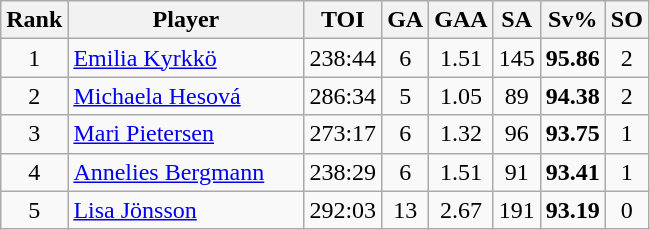<table class="wikitable sortable" style="text-align:center;">
<tr>
<th width=30>Rank</th>
<th width=150>Player</th>
<th width=20>TOI</th>
<th width=20>GA</th>
<th width=20>GAA</th>
<th width=20>SA</th>
<th width=20>Sv%</th>
<th width=20>SO</th>
</tr>
<tr>
<td>1</td>
<td align=left> <a href='#'>Emilia Kyrkkö</a></td>
<td>238:44</td>
<td>6</td>
<td>1.51</td>
<td>145</td>
<td><strong>95.86</strong></td>
<td>2</td>
</tr>
<tr>
<td>2</td>
<td align=left> <a href='#'>Michaela Hesová</a></td>
<td>286:34</td>
<td>5</td>
<td>1.05</td>
<td>89</td>
<td><strong>94.38</strong></td>
<td>2</td>
</tr>
<tr>
<td>3</td>
<td align=left> <a href='#'>Mari Pietersen</a></td>
<td>273:17</td>
<td>6</td>
<td>1.32</td>
<td>96</td>
<td><strong>93.75</strong></td>
<td>1</td>
</tr>
<tr>
<td>4</td>
<td align=left> <a href='#'>Annelies Bergmann</a></td>
<td>238:29</td>
<td>6</td>
<td>1.51</td>
<td>91</td>
<td><strong>93.41</strong></td>
<td>1</td>
</tr>
<tr>
<td>5</td>
<td align=left> <a href='#'>Lisa Jönsson</a></td>
<td>292:03</td>
<td>13</td>
<td>2.67</td>
<td>191</td>
<td><strong>93.19</strong></td>
<td>0</td>
</tr>
</table>
